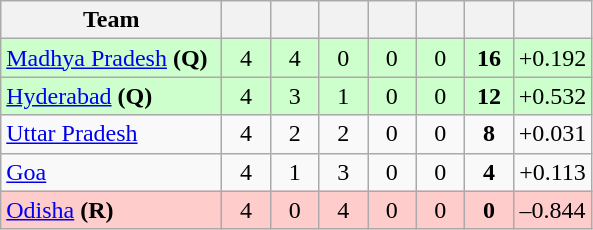<table class="wikitable" style="text-align:center">
<tr>
<th style="width:140px;">Team</th>
<th style="width:25px;"></th>
<th style="width:25px;"></th>
<th style="width:25px;"></th>
<th style="width:25px;"></th>
<th style="width:25px;"></th>
<th style="width:25px;"></th>
<th style="width:40px;"></th>
</tr>
<tr style="background:#cfc;">
<td style="text-align:left"><a href='#'>Madhya Pradesh</a> <strong>(Q)</strong></td>
<td>4</td>
<td>4</td>
<td>0</td>
<td>0</td>
<td>0</td>
<td><strong>16</strong></td>
<td>+0.192</td>
</tr>
<tr style="background:#cfc;">
<td style="text-align:left"><a href='#'>Hyderabad</a> <strong>(Q)</strong></td>
<td>4</td>
<td>3</td>
<td>1</td>
<td>0</td>
<td>0</td>
<td><strong>12</strong></td>
<td>+0.532</td>
</tr>
<tr>
<td style="text-align:left"><a href='#'>Uttar Pradesh</a></td>
<td>4</td>
<td>2</td>
<td>2</td>
<td>0</td>
<td>0</td>
<td><strong>8</strong></td>
<td>+0.031</td>
</tr>
<tr>
<td style="text-align:left"><a href='#'>Goa</a></td>
<td>4</td>
<td>1</td>
<td>3</td>
<td>0</td>
<td>0</td>
<td><strong>4</strong></td>
<td>+0.113</td>
</tr>
<tr style="background:#FFCCCC">
<td style="text-align:left"><a href='#'>Odisha</a> <strong>(R)</strong></td>
<td>4</td>
<td>0</td>
<td>4</td>
<td>0</td>
<td>0</td>
<td><strong>0</strong></td>
<td>–0.844</td>
</tr>
</table>
